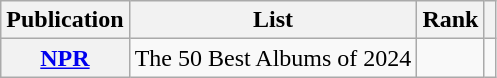<table class="wikitable sortable plainrowheaders">
<tr>
<th scope="col">Publication</th>
<th scope="col">List</th>
<th scope="col">Rank</th>
<th scope="col"></th>
</tr>
<tr>
<th scope="row"><a href='#'>NPR</a></th>
<td>The 50 Best Albums of 2024</td>
<td></td>
<td style="text-align: center;"></td>
</tr>
</table>
